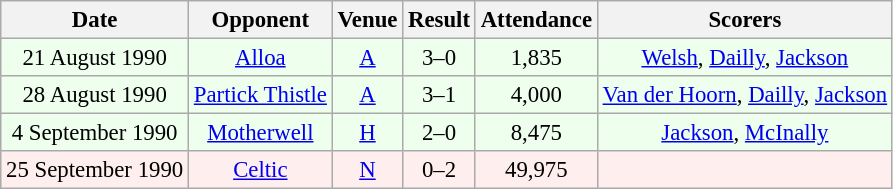<table class="wikitable sortable" style="font-size:95%; text-align:center">
<tr>
<th>Date</th>
<th>Opponent</th>
<th>Venue</th>
<th>Result</th>
<th>Attendance</th>
<th>Scorers</th>
</tr>
<tr style="background:#efe;">
<td>21 August 1990</td>
<td><a href='#'>Alloa</a></td>
<td><a href='#'>A</a></td>
<td>3–0</td>
<td>1,835</td>
<td><a href='#'>Welsh</a>, <a href='#'>Dailly</a>, <a href='#'>Jackson</a></td>
</tr>
<tr style="background:#efe;">
<td>28 August 1990</td>
<td><a href='#'>Partick Thistle</a></td>
<td><a href='#'>A</a></td>
<td>3–1</td>
<td>4,000</td>
<td><a href='#'>Van der Hoorn</a>, <a href='#'>Dailly</a>, <a href='#'>Jackson</a></td>
</tr>
<tr style="background:#efe;">
<td>4 September 1990</td>
<td><a href='#'>Motherwell</a></td>
<td><a href='#'>H</a></td>
<td>2–0</td>
<td>8,475</td>
<td><a href='#'>Jackson</a>, <a href='#'>McInally</a></td>
</tr>
<tr style="background:#fee;">
<td>25 September 1990</td>
<td><a href='#'>Celtic</a></td>
<td><a href='#'>N</a></td>
<td>0–2</td>
<td>49,975</td>
<td></td>
</tr>
</table>
